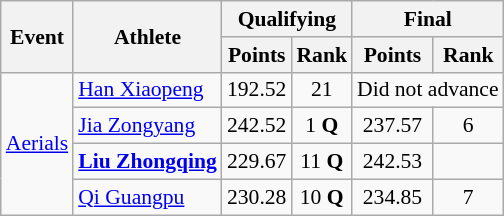<table class="wikitable" style="font-size:90%;">
<tr>
<th rowspan="2">Event</th>
<th rowspan="2">Athlete</th>
<th colspan="2">Qualifying</th>
<th colspan="2">Final</th>
</tr>
<tr>
<th>Points</th>
<th>Rank</th>
<th>Points</th>
<th>Rank</th>
</tr>
<tr>
<td rowspan=4><a href='#'>Aerials</a></td>
<td><a href='#'>Han Xiaopeng</a></td>
<td style="text-align:center;">192.52</td>
<td style="text-align:center;">21</td>
<td style="text-align:center;" colspan="2">Did not advance</td>
</tr>
<tr>
<td><a href='#'>Jia Zongyang</a></td>
<td style="text-align:center;">242.52</td>
<td style="text-align:center;">1 <strong>Q</strong></td>
<td style="text-align:center;">237.57</td>
<td style="text-align:center;">6</td>
</tr>
<tr>
<td><strong><a href='#'>Liu Zhongqing</a></strong></td>
<td style="text-align:center;">229.67</td>
<td style="text-align:center;">11 <strong>Q</strong></td>
<td style="text-align:center;">242.53</td>
<td style="text-align:center;"></td>
</tr>
<tr>
<td><a href='#'>Qi Guangpu</a></td>
<td style="text-align:center;">230.28</td>
<td style="text-align:center;">10 <strong>Q</strong></td>
<td style="text-align:center;">234.85</td>
<td style="text-align:center;">7</td>
</tr>
</table>
